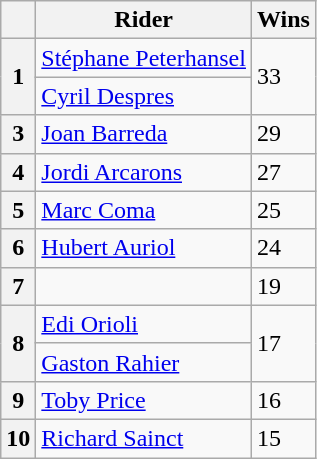<table class="wikitable">
<tr>
<th></th>
<th>Rider</th>
<th>Wins</th>
</tr>
<tr>
<th rowspan=2>1</th>
<td> <a href='#'>Stéphane Peterhansel</a></td>
<td rowspan=2>33</td>
</tr>
<tr>
<td> <a href='#'>Cyril Despres</a></td>
</tr>
<tr>
<th>3</th>
<td> <a href='#'>Joan Barreda</a></td>
<td>29</td>
</tr>
<tr>
<th>4</th>
<td> <a href='#'>Jordi Arcarons</a></td>
<td>27</td>
</tr>
<tr>
<th>5</th>
<td> <a href='#'>Marc Coma</a></td>
<td>25</td>
</tr>
<tr>
<th>6</th>
<td> <a href='#'>Hubert Auriol</a></td>
<td>24</td>
</tr>
<tr>
<th>7</th>
<td> </td>
<td>19</td>
</tr>
<tr>
<th rowspan=2>8</th>
<td> <a href='#'>Edi Orioli</a></td>
<td rowspan=2>17</td>
</tr>
<tr>
<td> <a href='#'>Gaston Rahier</a></td>
</tr>
<tr>
<th>9</th>
<td> <a href='#'>Toby Price</a></td>
<td>16</td>
</tr>
<tr>
<th>10</th>
<td> <a href='#'>Richard Sainct</a></td>
<td>15</td>
</tr>
</table>
